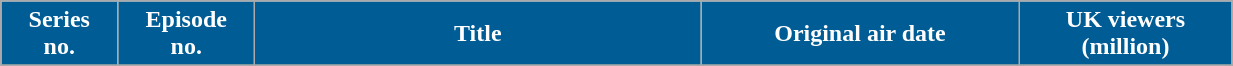<table class="wikitable plainrowheaders" style="width: 65%; margin-right: 0;">
<tr>
<th style="background:#005C94; color:#fff; width:5%">Series<br>no.</th>
<th style="background:#005C94; color:#fff; width:5%">Episode<br>no.</th>
<th style="background:#005C94; color:#fff; width:21%">Title</th>
<th style="background:#005C94; color:#fff; width:15%">Original air date</th>
<th style="background:#005C94; color:#fff; width:10%">UK viewers<br>(million)</th>
</tr>
<tr>
</tr>
</table>
